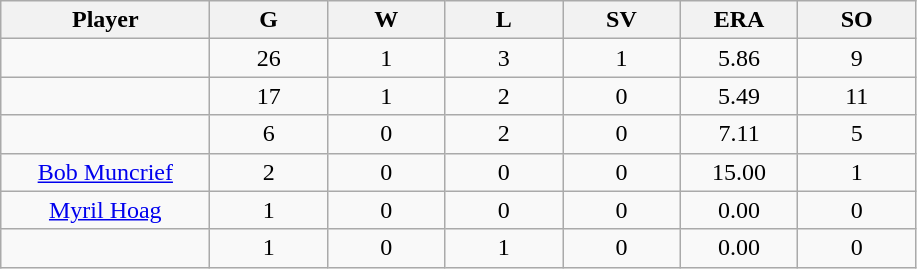<table class="wikitable sortable">
<tr>
<th bgcolor="#DDDDFF" width="16%">Player</th>
<th bgcolor="#DDDDFF" width="9%">G</th>
<th bgcolor="#DDDDFF" width="9%">W</th>
<th bgcolor="#DDDDFF" width="9%">L</th>
<th bgcolor="#DDDDFF" width="9%">SV</th>
<th bgcolor="#DDDDFF" width="9%">ERA</th>
<th bgcolor="#DDDDFF" width="9%">SO</th>
</tr>
<tr align="center">
<td></td>
<td>26</td>
<td>1</td>
<td>3</td>
<td>1</td>
<td>5.86</td>
<td>9</td>
</tr>
<tr align="center">
<td></td>
<td>17</td>
<td>1</td>
<td>2</td>
<td>0</td>
<td>5.49</td>
<td>11</td>
</tr>
<tr align="center">
<td></td>
<td>6</td>
<td>0</td>
<td>2</td>
<td>0</td>
<td>7.11</td>
<td>5</td>
</tr>
<tr align="center">
<td><a href='#'>Bob Muncrief</a></td>
<td>2</td>
<td>0</td>
<td>0</td>
<td>0</td>
<td>15.00</td>
<td>1</td>
</tr>
<tr align="center">
<td><a href='#'>Myril Hoag</a></td>
<td>1</td>
<td>0</td>
<td>0</td>
<td>0</td>
<td>0.00</td>
<td>0</td>
</tr>
<tr align="center">
<td></td>
<td>1</td>
<td>0</td>
<td>1</td>
<td>0</td>
<td>0.00</td>
<td>0</td>
</tr>
</table>
